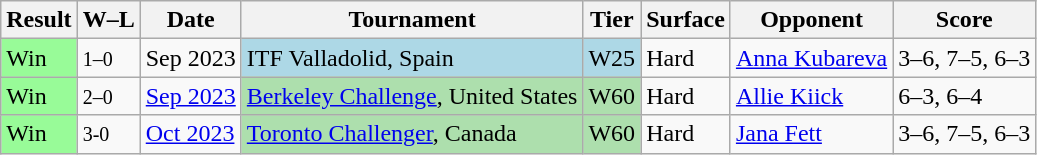<table class="sortable wikitable">
<tr>
<th>Result</th>
<th class="unsortable">W–L</th>
<th>Date</th>
<th>Tournament</th>
<th>Tier</th>
<th>Surface</th>
<th>Opponent</th>
<th class="unsortable">Score</th>
</tr>
<tr>
<td style="background:#98fb98;">Win</td>
<td><small>1–0</small></td>
<td>Sep 2023</td>
<td style="background:lightblue;">ITF Valladolid, Spain</td>
<td style="background:lightblue;">W25</td>
<td>Hard</td>
<td> <a href='#'>Anna Kubareva</a></td>
<td>3–6, 7–5, 6–3</td>
</tr>
<tr>
<td style="background:#98fb98;">Win</td>
<td><small>2–0</small></td>
<td><a href='#'>Sep 2023</a></td>
<td style="background:#addfad;"><a href='#'>Berkeley Challenge</a>, United States</td>
<td style="background:#addfad;">W60</td>
<td>Hard</td>
<td> <a href='#'>Allie Kiick</a></td>
<td>6–3, 6–4</td>
</tr>
<tr>
<td style="background:#98fb98;">Win</td>
<td><small>3-0</small></td>
<td><a href='#'>Oct 2023</a></td>
<td style="background:#addfad;"><a href='#'>Toronto Challenger</a>, Canada</td>
<td style="background:#addfad;">W60</td>
<td>Hard</td>
<td> <a href='#'>Jana Fett</a></td>
<td>3–6, 7–5, 6–3</td>
</tr>
</table>
